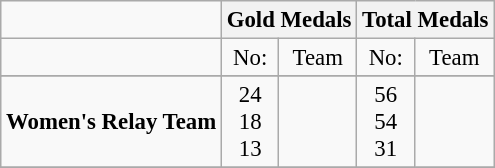<table class="wikitable" style="text-align: center; font-size:95%;">
<tr>
<td></td>
<th colspan=2>Gold Medals</th>
<th colspan=2>Total Medals</th>
</tr>
<tr>
<td></td>
<td>No:</td>
<td>Team</td>
<td>No:</td>
<td>Team</td>
</tr>
<tr>
</tr>
<tr>
<td><strong>Women's Relay Team</strong></td>
<td>24 <br> 18 <br> 13</td>
<td align="left">  <br>  <br> </td>
<td>56 <br> 54 <br> 31</td>
<td align="left"> <br>  <br> </td>
</tr>
<tr>
</tr>
</table>
